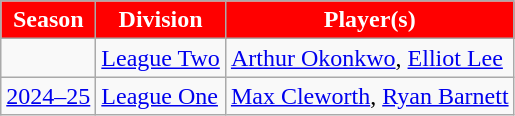<table class="wikitable">
<tr>
<th style="background:red;color:white">Season</th>
<th style="background:red;color:white">Division</th>
<th style="background:red;color:white">Player(s)</th>
</tr>
<tr>
<td></td>
<td><a href='#'>League Two</a></td>
<td> <a href='#'>Arthur Okonkwo</a>,  <a href='#'>Elliot Lee</a></td>
</tr>
<tr>
<td><a href='#'>2024–25</a></td>
<td><a href='#'>League One</a></td>
<td> <a href='#'>Max Cleworth</a>,  <a href='#'>Ryan Barnett</a></td>
</tr>
</table>
